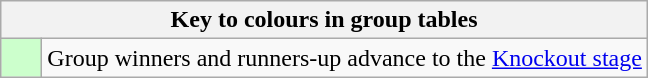<table class="wikitable" style="text-align: center;">
<tr>
<th colspan=2>Key to colours in group tables</th>
</tr>
<tr>
<td bgcolor=#ccffcc style="width: 20px;"></td>
<td align=left>Group winners and runners-up advance to the <a href='#'>Knockout stage</a></td>
</tr>
</table>
